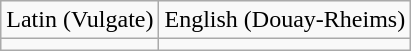<table class="wikitable">
<tr>
<td>Latin (Vulgate)</td>
<td>English (Douay-Rheims)</td>
</tr>
<tr>
<td></td>
<td></td>
</tr>
</table>
